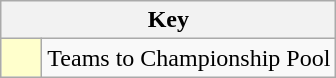<table class="wikitable" style="text-align: center;">
<tr>
<th colspan=2>Key</th>
</tr>
<tr>
<td style="background:#ffffcc; width:20px;"></td>
<td align=left>Teams to Championship Pool</td>
</tr>
</table>
